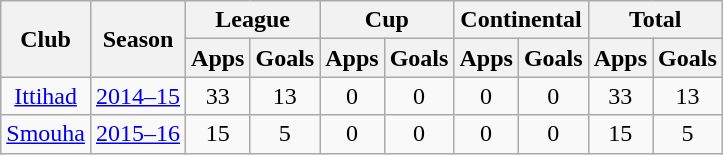<table class="wikitable" style="text-align: center;">
<tr>
<th rowspan="2">Club</th>
<th rowspan="2">Season</th>
<th colspan="2">League</th>
<th colspan="2">Cup</th>
<th colspan="2">Continental</th>
<th colspan="2">Total</th>
</tr>
<tr>
<th>Apps</th>
<th>Goals</th>
<th>Apps</th>
<th>Goals</th>
<th>Apps</th>
<th>Goals</th>
<th>Apps</th>
<th>Goals</th>
</tr>
<tr>
<td><a href='#'>Ittihad</a></td>
<td><a href='#'>2014–15</a></td>
<td>33</td>
<td>13</td>
<td>0</td>
<td>0</td>
<td>0</td>
<td>0</td>
<td>33</td>
<td>13</td>
</tr>
<tr>
<td><a href='#'>Smouha</a></td>
<td><a href='#'>2015–16</a></td>
<td>15</td>
<td>5</td>
<td>0</td>
<td>0</td>
<td>0</td>
<td>0</td>
<td>15</td>
<td>5</td>
</tr>
</table>
